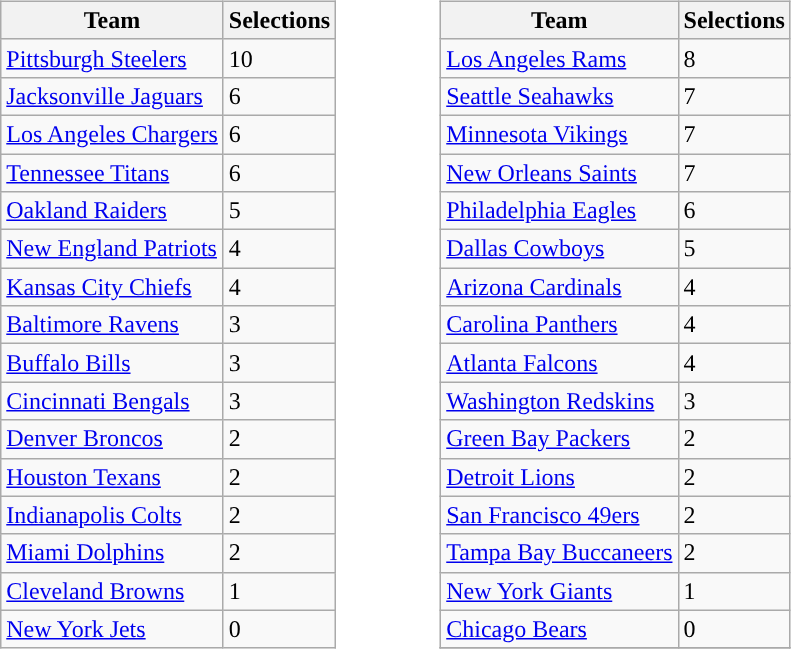<table border=0>
<tr valign="top">
<td style="padding-left:50px;"><br><table class="wikitable sortable">
<tr>
<th>Team</th>
<th>Selections</th>
</tr>
<tr>
<td><a href='#'>Pittsburgh Steelers</a></td>
<td>10</td>
</tr>
<tr>
<td><a href='#'>Jacksonville Jaguars</a></td>
<td>6</td>
</tr>
<tr>
<td><a href='#'>Los Angeles Chargers</a></td>
<td>6</td>
</tr>
<tr>
<td><a href='#'>Tennessee Titans</a></td>
<td>6</td>
</tr>
<tr>
<td><a href='#'>Oakland Raiders</a></td>
<td>5</td>
</tr>
<tr>
<td><a href='#'>New England Patriots</a></td>
<td>4</td>
</tr>
<tr>
<td><a href='#'>Kansas City Chiefs</a></td>
<td>4</td>
</tr>
<tr>
<td><a href='#'>Baltimore Ravens</a></td>
<td>3</td>
</tr>
<tr>
<td><a href='#'>Buffalo Bills</a></td>
<td>3</td>
</tr>
<tr>
<td><a href='#'>Cincinnati Bengals</a></td>
<td>3</td>
</tr>
<tr>
<td><a href='#'>Denver Broncos</a></td>
<td>2</td>
</tr>
<tr>
<td><a href='#'>Houston Texans</a></td>
<td>2</td>
</tr>
<tr>
<td><a href='#'>Indianapolis Colts</a></td>
<td>2</td>
</tr>
<tr>
<td><a href='#'>Miami Dolphins</a></td>
<td>2</td>
</tr>
<tr>
<td><a href='#'>Cleveland Browns</a></td>
<td>1</td>
</tr>
<tr>
<td><a href='#'>New York Jets</a></td>
<td>0</td>
</tr>
</table>
</td>
<td style="padding-left:50px;"><br><table class="wikitable sortable">
<tr>
<th>Team</th>
<th>Selections</th>
</tr>
<tr>
<td><a href='#'>Los Angeles Rams</a></td>
<td>8</td>
</tr>
<tr>
<td><a href='#'>Seattle Seahawks</a></td>
<td>7</td>
</tr>
<tr>
<td><a href='#'>Minnesota Vikings</a></td>
<td>7</td>
</tr>
<tr>
<td><a href='#'>New Orleans Saints</a></td>
<td>7</td>
</tr>
<tr>
<td><a href='#'>Philadelphia Eagles</a></td>
<td>6</td>
</tr>
<tr>
<td><a href='#'>Dallas Cowboys</a></td>
<td>5</td>
</tr>
<tr>
<td><a href='#'>Arizona Cardinals</a></td>
<td>4</td>
</tr>
<tr>
<td><a href='#'>Carolina Panthers</a></td>
<td>4</td>
</tr>
<tr>
<td><a href='#'>Atlanta Falcons</a></td>
<td>4</td>
</tr>
<tr>
<td><a href='#'>Washington Redskins</a></td>
<td>3</td>
</tr>
<tr>
<td><a href='#'>Green Bay Packers</a></td>
<td>2</td>
</tr>
<tr>
<td><a href='#'>Detroit Lions</a></td>
<td>2</td>
</tr>
<tr>
<td><a href='#'>San Francisco 49ers</a></td>
<td>2</td>
</tr>
<tr>
<td><a href='#'>Tampa Bay Buccaneers</a></td>
<td>2</td>
</tr>
<tr>
<td><a href='#'>New York Giants</a></td>
<td>1</td>
</tr>
<tr>
<td><a href='#'>Chicago Bears</a></td>
<td>0</td>
</tr>
<tr>
</tr>
</table>
</td>
</tr>
</table>
